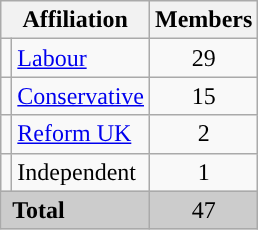<table class="wikitable">
<tr>
<th colspan="2">Affiliation</th>
<th>Members</th>
</tr>
<tr>
<td style="color:inherit;background:"></td>
<td><a href='#'>Labour</a></td>
<td style="text-align:center;">29</td>
</tr>
<tr>
<td style="color:inherit;background:"></td>
<td><a href='#'>Conservative</a></td>
<td style="text-align:center;">15</td>
</tr>
<tr>
<td style="color:inherit;background:"></td>
<td><a href='#'>Reform UK</a></td>
<td style="text-align:center;">2</td>
</tr>
<tr>
<td style="color:inherit;background:"></td>
<td>Independent</td>
<td style="text-align:center;">1</td>
</tr>
<tr style="background:#ccc;">
<td colspan="2"> <strong>Total</strong></td>
<td style="text-align:center;">47</td>
</tr>
</table>
